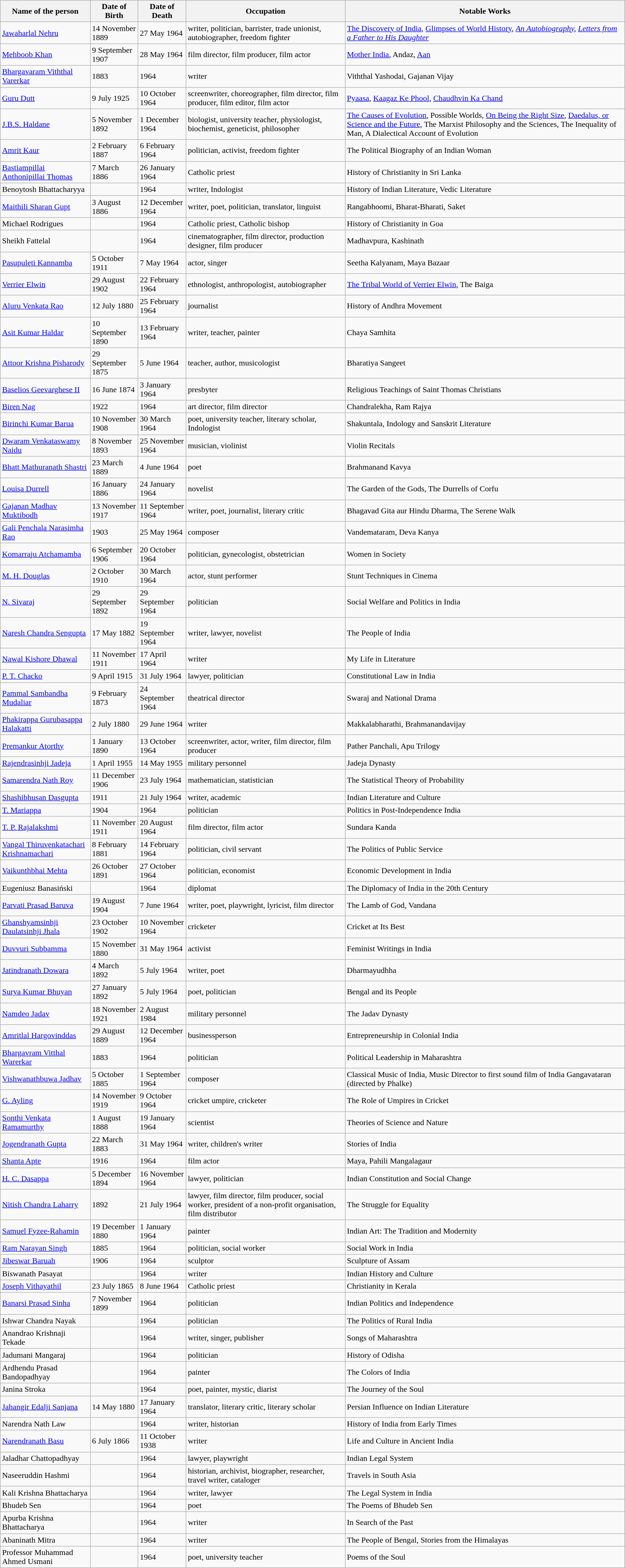<table class="wikitable sortable">
<tr>
<th>Name of the person</th>
<th>Date of Birth</th>
<th>Date of Death</th>
<th>Occupation</th>
<th>Notable Works</th>
</tr>
<tr>
<td><a href='#'>Jawaharlal Nehru</a></td>
<td>14 November 1889</td>
<td>27 May 1964</td>
<td>writer, politician, barrister, trade unionist, autobiographer, freedom fighter</td>
<td><a href='#'>The Discovery of India</a>, <a href='#'>Glimpses of World History</a>, <em><a href='#'>An Autobiography</a>, <a href='#'>Letters from a Father to His Daughter</a></em></td>
</tr>
<tr>
<td><a href='#'>Mehboob Khan</a></td>
<td>9 September 1907</td>
<td>28 May 1964</td>
<td>film director, film producer, film actor</td>
<td><a href='#'>Mother India</a>, Andaz, <a href='#'>Aan</a></td>
</tr>
<tr>
<td><a href='#'>Bhargavaram Viththal Varerkar</a></td>
<td>1883</td>
<td>1964</td>
<td>writer</td>
<td>Viththal Yashodai, Gajanan Vijay</td>
</tr>
<tr>
<td><a href='#'>Guru Dutt</a></td>
<td>9 July 1925</td>
<td>10 October 1964</td>
<td>screenwriter, choreographer, film director, film producer, film editor, film actor</td>
<td><a href='#'>Pyaasa</a>, <a href='#'>Kaagaz Ke Phool</a>, <a href='#'>Chaudhvin Ka Chand</a></td>
</tr>
<tr>
<td><a href='#'>J.B.S. Haldane</a></td>
<td>5 November 1892</td>
<td>1 December 1964</td>
<td>biologist, university teacher, physiologist, biochemist, geneticist, philosopher</td>
<td><a href='#'>The Causes of Evolution</a>, Possible Worlds, <a href='#'>On Being the Right Size</a>, <a href='#'>Daedalus, or Science and the Future</a>, The Marxist Philosophy and the Sciences, The Inequality of Man, A Dialectical Account of Evolution</td>
</tr>
<tr>
<td><a href='#'>Amrit Kaur</a></td>
<td>2 February 1887</td>
<td>6 February 1964</td>
<td>politician, activist, freedom fighter</td>
<td>The Political Biography of an Indian Woman</td>
</tr>
<tr>
<td><a href='#'>Bastiampillai Anthonipillai Thomas</a></td>
<td>7 March 1886</td>
<td>26 January 1964</td>
<td>Catholic priest</td>
<td>History of Christianity in Sri Lanka</td>
</tr>
<tr>
<td>Benoytosh Bhattacharyya</td>
<td></td>
<td>1964</td>
<td>writer, Indologist</td>
<td>History of Indian Literature, Vedic Literature</td>
</tr>
<tr>
<td><a href='#'>Maithili Sharan Gupt</a></td>
<td>3 August 1886</td>
<td>12 December 1964</td>
<td>writer, poet, politician, translator, linguist</td>
<td>Rangabhoomi, Bharat-Bharati, Saket</td>
</tr>
<tr>
<td>Michael Rodrigues</td>
<td></td>
<td>1964</td>
<td>Catholic priest, Catholic bishop</td>
<td>History of Christianity in Goa</td>
</tr>
<tr>
<td>Sheikh Fattelal</td>
<td></td>
<td>1964</td>
<td>cinematographer, film director, production designer, film producer</td>
<td>Madhavpura, Kashinath</td>
</tr>
<tr>
<td><a href='#'>Pasupuleti Kannamba</a></td>
<td>5 October 1911</td>
<td>7 May 1964</td>
<td>actor, singer</td>
<td>Seetha Kalyanam, Maya Bazaar</td>
</tr>
<tr>
<td><a href='#'>Verrier Elwin</a></td>
<td>29 August 1902</td>
<td>22 February 1964</td>
<td>ethnologist, anthropologist, autobiographer</td>
<td><a href='#'>The Tribal World of Verrier Elwin</a>, The Baiga</td>
</tr>
<tr>
<td><a href='#'>Aluru Venkata Rao</a></td>
<td>12 July 1880</td>
<td>25 February 1964</td>
<td>journalist</td>
<td>History of Andhra Movement</td>
</tr>
<tr>
<td><a href='#'>Asit Kumar Haldar</a></td>
<td>10 September 1890</td>
<td>13 February 1964</td>
<td>writer, teacher, painter</td>
<td>Chaya Samhita</td>
</tr>
<tr>
<td><a href='#'>Attoor Krishna Pisharody</a></td>
<td>29 September 1875</td>
<td>5 June 1964</td>
<td>teacher, author, musicologist</td>
<td>Bharatiya Sangeet</td>
</tr>
<tr>
<td><a href='#'>Baselios Geevarghese II</a></td>
<td>16 June 1874</td>
<td>3 January 1964</td>
<td>presbyter</td>
<td>Religious Teachings of Saint Thomas Christians</td>
</tr>
<tr>
<td><a href='#'>Biren Nag</a></td>
<td>1922</td>
<td>1964</td>
<td>art director, film director</td>
<td>Chandralekha, Ram Rajya</td>
</tr>
<tr>
<td><a href='#'>Birinchi Kumar Barua</a></td>
<td>10 November 1908</td>
<td>30 March 1964</td>
<td>poet, university teacher, literary scholar, Indologist</td>
<td>Shakuntala, Indology and Sanskrit Literature</td>
</tr>
<tr>
<td><a href='#'>Dwaram Venkataswamy Naidu</a></td>
<td>8 November 1893</td>
<td>25 November 1964</td>
<td>musician, violinist</td>
<td>Violin Recitals</td>
</tr>
<tr>
<td><a href='#'>Bhatt Mathuranath Shastri</a></td>
<td>23 March 1889</td>
<td>4 June 1964</td>
<td>poet</td>
<td>Brahmanand Kavya</td>
</tr>
<tr>
<td><a href='#'>Louisa Durrell</a></td>
<td>16 January 1886</td>
<td>24 January 1964</td>
<td>novelist</td>
<td>The Garden of the Gods, The Durrells of Corfu</td>
</tr>
<tr>
<td><a href='#'>Gajanan Madhav Muktibodh</a></td>
<td>13 November 1917</td>
<td>11 September 1964</td>
<td>writer, poet, journalist, literary critic</td>
<td>Bhagavad Gita aur Hindu Dharma, The Serene Walk</td>
</tr>
<tr>
<td><a href='#'>Gali Penchala Narasimha Rao</a></td>
<td>1903</td>
<td>25 May 1964</td>
<td>composer</td>
<td>Vandemataram, Deva Kanya</td>
</tr>
<tr>
<td><a href='#'>Komarraju Atchamamba</a></td>
<td>6 September 1906</td>
<td>20 October 1964</td>
<td>politician, gynecologist, obstetrician</td>
<td>Women in Society</td>
</tr>
<tr>
<td><a href='#'>M. H. Douglas</a></td>
<td>2 October 1910</td>
<td>30 March 1964</td>
<td>actor, stunt performer</td>
<td>Stunt Techniques in Cinema</td>
</tr>
<tr>
<td><a href='#'>N. Sivaraj</a></td>
<td>29 September 1892</td>
<td>29 September 1964</td>
<td>politician</td>
<td>Social Welfare and Politics in India</td>
</tr>
<tr>
<td><a href='#'>Naresh Chandra Sengupta</a></td>
<td>17 May 1882</td>
<td>19 September 1964</td>
<td>writer, lawyer, novelist</td>
<td>The People of India</td>
</tr>
<tr>
<td><a href='#'>Nawal Kishore Dhawal</a></td>
<td>11 November 1911</td>
<td>17 April 1964</td>
<td>writer</td>
<td>My Life in Literature</td>
</tr>
<tr>
<td><a href='#'>P. T. Chacko</a></td>
<td>9 April 1915</td>
<td>31 July 1964</td>
<td>lawyer, politician</td>
<td>Constitutional Law in India</td>
</tr>
<tr>
<td><a href='#'>Pammal Sambandha Mudaliar</a></td>
<td>9 February 1873</td>
<td>24 September 1964</td>
<td>theatrical director</td>
<td>Swaraj and National Drama</td>
</tr>
<tr>
<td><a href='#'>Phakirappa Gurubasappa Halakatti</a></td>
<td>2 July 1880</td>
<td>29 June 1964</td>
<td>writer</td>
<td>Makkalabharathi, Brahmanandavijay</td>
</tr>
<tr>
<td><a href='#'>Premankur Atorthy</a></td>
<td>1 January 1890</td>
<td>13 October 1964</td>
<td>screenwriter, actor, writer, film director, film producer</td>
<td>Pather Panchali, Apu Trilogy</td>
</tr>
<tr>
<td><a href='#'>Rajendrasinhji Jadeja</a></td>
<td>1 April 1955</td>
<td>14 May 1955</td>
<td>military personnel</td>
<td>Jadeja Dynasty</td>
</tr>
<tr>
<td><a href='#'>Samarendra Nath Roy</a></td>
<td>11 December 1906</td>
<td>23 July 1964</td>
<td>mathematician, statistician</td>
<td>The Statistical Theory of Probability</td>
</tr>
<tr>
<td><a href='#'>Shashibhusan Dasgupta</a></td>
<td>1911</td>
<td>21 July 1964</td>
<td>writer, academic</td>
<td>Indian Literature and Culture</td>
</tr>
<tr>
<td><a href='#'>T. Mariappa</a></td>
<td>1904</td>
<td>1964</td>
<td>politician</td>
<td>Politics in Post-Independence India</td>
</tr>
<tr>
<td><a href='#'>T. P. Rajalakshmi</a></td>
<td>11 November 1911</td>
<td>20 August 1964</td>
<td>film director, film actor</td>
<td>Sundara Kanda</td>
</tr>
<tr>
<td><a href='#'>Vangal Thiruvenkatachari Krishnamachari</a></td>
<td>8 February 1881</td>
<td>14 February 1964</td>
<td>politician, civil servant</td>
<td>The Politics of Public Service</td>
</tr>
<tr>
<td><a href='#'>Vaikunthbhai Mehta</a></td>
<td>26 October 1891</td>
<td>27 October 1964</td>
<td>politician, economist</td>
<td>Economic Development in India</td>
</tr>
<tr>
<td>Eugeniusz Banasiński</td>
<td></td>
<td>1964</td>
<td>diplomat</td>
<td>The Diplomacy of India in the 20th Century</td>
</tr>
<tr>
<td><a href='#'>Parvati Prasad Baruva</a></td>
<td>19 August 1904</td>
<td>7 June 1964</td>
<td>writer, poet, playwright, lyricist, film director</td>
<td>The Lamb of God, Vandana</td>
</tr>
<tr>
<td><a href='#'>Ghanshyamsinhji Daulatsinhji Jhala</a></td>
<td>23 October 1902</td>
<td>10 November 1964</td>
<td>cricketer</td>
<td>Cricket at Its Best</td>
</tr>
<tr>
<td><a href='#'>Duvvuri Subbamma</a></td>
<td>15 November 1880</td>
<td>31 May 1964</td>
<td>activist</td>
<td>Feminist Writings in India</td>
</tr>
<tr>
<td><a href='#'>Jatindranath Dowara</a></td>
<td>4 March 1892</td>
<td>5 July 1964</td>
<td>writer, poet</td>
<td>Dharmayudhha</td>
</tr>
<tr>
<td><a href='#'>Surya Kumar Bhuyan</a></td>
<td>27 January 1892</td>
<td>5 July 1964</td>
<td>poet, politician</td>
<td>Bengal and its People</td>
</tr>
<tr>
<td><a href='#'>Namdeo Jadav</a></td>
<td>18 November 1921</td>
<td>2 August 1984</td>
<td>military personnel</td>
<td>The Jadav Dynasty</td>
</tr>
<tr>
<td><a href='#'>Amritlal Hargovinddas</a></td>
<td>29 August 1889</td>
<td>12 December 1964</td>
<td>businessperson</td>
<td>Entrepreneurship in Colonial India</td>
</tr>
<tr>
<td><a href='#'>Bhargavram Vitthal Warerkar</a></td>
<td>1883</td>
<td>1964</td>
<td>politician</td>
<td>Political Leadership in Maharashtra</td>
</tr>
<tr>
<td><a href='#'>Vishwanathbuwa Jadhav</a></td>
<td>5 October 1885</td>
<td>1 September 1964</td>
<td>composer</td>
<td>Classical Music of India, Music Director to first sound film of India Gangavataran (directed by Phalke)</td>
</tr>
<tr>
<td><a href='#'>G. Ayling</a></td>
<td>14 November 1919</td>
<td>9 October 1964</td>
<td>cricket umpire, cricketer</td>
<td>The Role of Umpires in Cricket</td>
</tr>
<tr>
<td><a href='#'>Sonthi Venkata Ramamurthy</a></td>
<td>1 August 1888</td>
<td>19 January 1964</td>
<td>scientist</td>
<td>Theories of Science and Nature</td>
</tr>
<tr>
<td><a href='#'>Jogendranath Gupta</a></td>
<td>22 March 1883</td>
<td>31 May 1964</td>
<td>writer, children's writer</td>
<td>Stories of India</td>
</tr>
<tr>
<td><a href='#'>Shanta Apte</a></td>
<td>1916</td>
<td>1964</td>
<td>film actor</td>
<td>Maya, Pahili Mangalagaur</td>
</tr>
<tr>
<td><a href='#'>H. C. Dasappa</a></td>
<td>5 December 1894</td>
<td>16 November 1964</td>
<td>lawyer, politician</td>
<td>Indian Constitution and Social Change</td>
</tr>
<tr>
<td><a href='#'>Nitish Chandra Laharry</a></td>
<td>1892</td>
<td>21 July 1964</td>
<td>lawyer, film director, film producer, social worker, president of a non-profit organisation, film distributor</td>
<td>The Struggle for Equality</td>
</tr>
<tr>
<td><a href='#'>Samuel Fyzee-Rahamin</a></td>
<td>19 December 1880</td>
<td>1 January 1964</td>
<td>painter</td>
<td>Indian Art: The Tradition and Modernity</td>
</tr>
<tr>
<td><a href='#'>Ram Narayan Singh</a></td>
<td>1885</td>
<td>1964</td>
<td>politician, social worker</td>
<td>Social Work in India</td>
</tr>
<tr>
<td><a href='#'>Jibeswar Baruah</a></td>
<td>1906</td>
<td>1964</td>
<td>sculptor</td>
<td>Sculpture of Assam</td>
</tr>
<tr>
<td>Biswanath Pasayat</td>
<td></td>
<td>1964</td>
<td>writer</td>
<td>Indian History and Culture</td>
</tr>
<tr>
<td><a href='#'>Joseph Vithayathil</a></td>
<td>23 July 1865</td>
<td>8 June 1964</td>
<td>Catholic priest</td>
<td>Christianity in Kerala</td>
</tr>
<tr>
<td><a href='#'>Banarsi Prasad Sinha</a></td>
<td>7 November 1899</td>
<td>1964</td>
<td>politician</td>
<td>Indian Politics and Independence</td>
</tr>
<tr>
<td>Ishwar Chandra Nayak</td>
<td></td>
<td>1964</td>
<td>politician</td>
<td>The Politics of Rural India</td>
</tr>
<tr>
<td>Anandrao Krishnaji Tekade</td>
<td></td>
<td>1964</td>
<td>writer, singer, publisher</td>
<td>Songs of Maharashtra</td>
</tr>
<tr>
<td>Jadumani Mangaraj</td>
<td></td>
<td>1964</td>
<td>politician</td>
<td>History of Odisha</td>
</tr>
<tr>
<td>Ardhendu Prasad Bandopadhyay</td>
<td></td>
<td>1964</td>
<td>painter</td>
<td>The Colors of India</td>
</tr>
<tr>
<td>Janina Stroka</td>
<td></td>
<td>1964</td>
<td>poet, painter, mystic, diarist</td>
<td>The Journey of the Soul</td>
</tr>
<tr>
<td><a href='#'>Jahangir Edalji Sanjana</a></td>
<td>14 May 1880</td>
<td>17 January 1964</td>
<td>translator, literary critic, literary scholar</td>
<td>Persian Influence on Indian Literature</td>
</tr>
<tr>
<td>Narendra Nath Law</td>
<td></td>
<td>1964</td>
<td>writer, historian</td>
<td>History of India from Early Times</td>
</tr>
<tr>
<td><a href='#'>Narendranath Basu</a></td>
<td>6 July 1866</td>
<td>11 October 1938</td>
<td>writer</td>
<td>Life and Culture in Ancient India</td>
</tr>
<tr>
<td>Jaladhar Chattopadhyay</td>
<td></td>
<td>1964</td>
<td>lawyer, playwright</td>
<td>Indian Legal System</td>
</tr>
<tr>
<td>Naseeruddin Hashmi</td>
<td></td>
<td>1964</td>
<td>historian, archivist, biographer, researcher, travel writer, cataloger</td>
<td>Travels in South Asia</td>
</tr>
<tr>
<td>Kali Krishna Bhattacharya</td>
<td></td>
<td>1964</td>
<td>writer, lawyer</td>
<td>The Legal System in India</td>
</tr>
<tr>
<td>Bhudeb Sen</td>
<td></td>
<td>1964</td>
<td>poet</td>
<td>The Poems of Bhudeb Sen</td>
</tr>
<tr>
<td>Apurba Krishna Bhattacharya</td>
<td></td>
<td>1964</td>
<td>writer</td>
<td>In Search of the Past</td>
</tr>
<tr>
<td>Abaninath Mitra</td>
<td></td>
<td>1964</td>
<td>writer</td>
<td>The People of Bengal, Stories from the Himalayas</td>
</tr>
<tr>
<td>Professor Muhammad Ahmed Usmani</td>
<td></td>
<td>1964</td>
<td>poet, university teacher</td>
<td>Poems of the Soul</td>
</tr>
</table>
